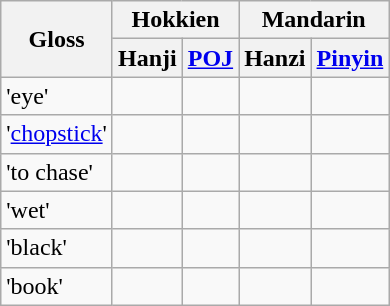<table class="wikitable">
<tr>
<th rowspan=2>Gloss</th>
<th colspan=2>Hokkien</th>
<th colspan=2>Mandarin</th>
</tr>
<tr>
<th>Hanji</th>
<th><a href='#'>POJ</a></th>
<th>Hanzi</th>
<th><a href='#'>Pinyin</a></th>
</tr>
<tr>
<td>'eye'</td>
<td></td>
<td></td>
<td></td>
<td></td>
</tr>
<tr>
<td>'<a href='#'>chopstick</a>'</td>
<td></td>
<td></td>
<td></td>
<td></td>
</tr>
<tr>
<td>'to chase'</td>
<td></td>
<td></td>
<td></td>
<td></td>
</tr>
<tr>
<td>'wet'</td>
<td></td>
<td></td>
<td></td>
<td></td>
</tr>
<tr>
<td>'black'</td>
<td></td>
<td></td>
<td></td>
<td></td>
</tr>
<tr>
<td>'book'</td>
<td></td>
<td></td>
<td></td>
<td></td>
</tr>
</table>
